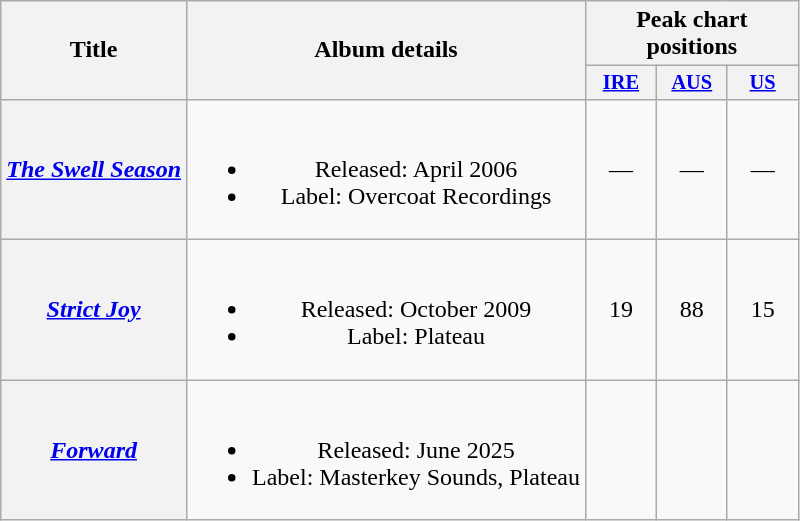<table class="wikitable sortable mw-collapsible plainrowheaders" style="text-align:center">
<tr>
<th scope="col" rowspan="2">Title</th>
<th scope="col" rowspan="2">Album details</th>
<th scope="col" colspan="3">Peak chart<br>positions</th>
</tr>
<tr>
<th scope="col" style="width:3em; font-size:85%"><a href='#'>IRE</a><br></th>
<th scope="col" style="width:3em; font-size:85%"><a href='#'>AUS</a><br></th>
<th scope="col" style="width:3em; font-size:85%"><a href='#'>US</a><br></th>
</tr>
<tr>
<th scope="row"><em><a href='#'>The Swell Season</a></em></th>
<td><br><ul><li>Released: April 2006</li><li>Label: Overcoat Recordings</li></ul></td>
<td>—</td>
<td>—</td>
<td>—</td>
</tr>
<tr>
<th scope="row"><em><a href='#'>Strict Joy</a></em></th>
<td><br><ul><li>Released: October 2009</li><li>Label: Plateau</li></ul></td>
<td>19</td>
<td>88</td>
<td>15</td>
</tr>
<tr>
<th scope="row"><em><a href='#'>Forward</a></em></th>
<td><br><ul><li>Released: June 2025</li><li>Label: Masterkey Sounds, Plateau</li></ul></td>
<td></td>
<td></td>
<td></td>
</tr>
</table>
